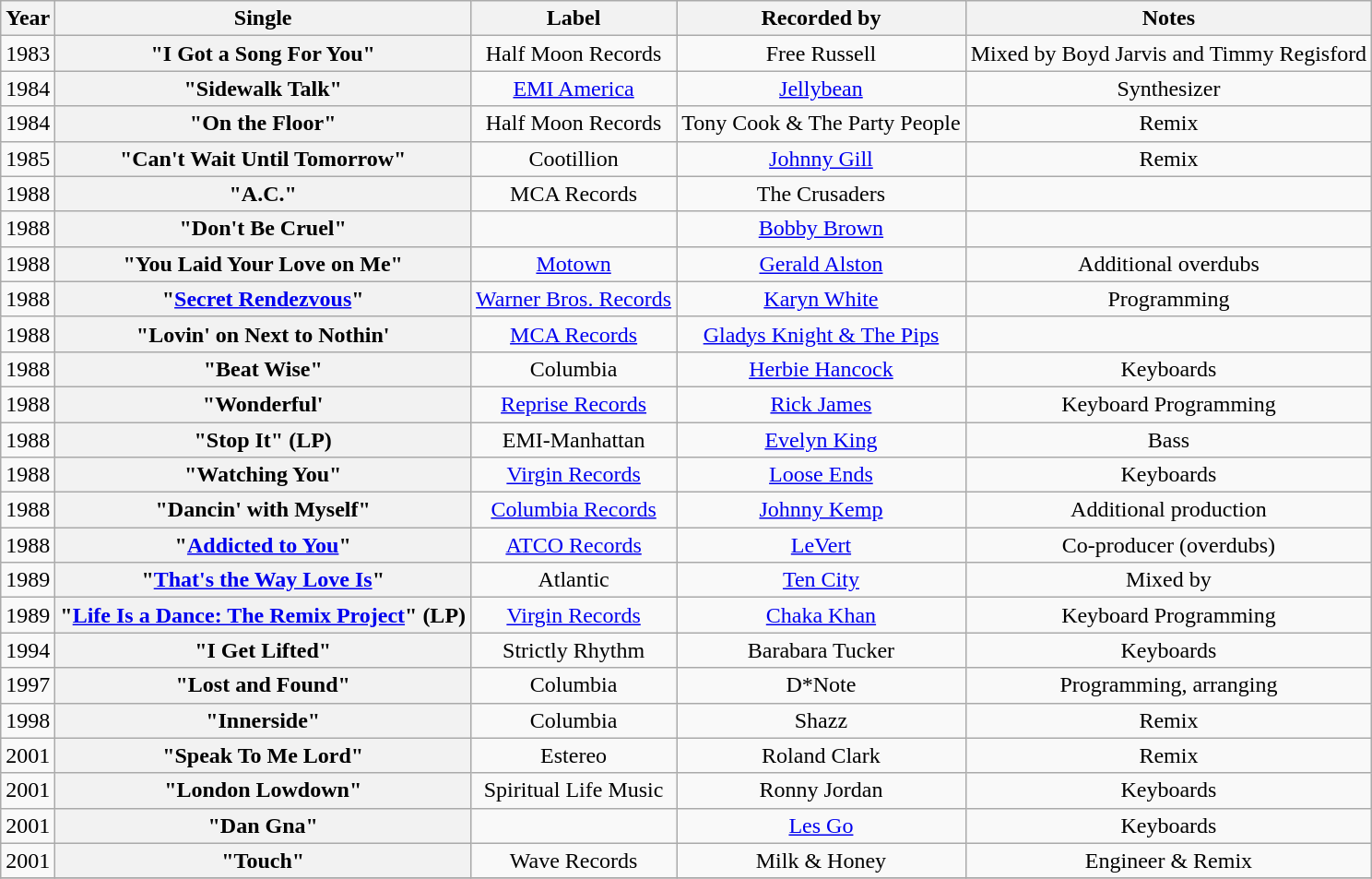<table class="wikitable sortable" style="text-align:center;">
<tr>
<th>Year</th>
<th>Single</th>
<th>Label</th>
<th>Recorded by</th>
<th>Notes</th>
</tr>
<tr>
<td>1983</td>
<th scope="row">"I Got a Song For You"</th>
<td>Half Moon Records</td>
<td>Free Russell</td>
<td>Mixed by Boyd Jarvis and Timmy Regisford</td>
</tr>
<tr>
<td>1984</td>
<th scope="row">"Sidewalk Talk"</th>
<td><a href='#'>EMI America</a></td>
<td><a href='#'>Jellybean</a></td>
<td>Synthesizer</td>
</tr>
<tr>
<td>1984</td>
<th scope="row">"On the Floor"</th>
<td>Half Moon Records</td>
<td>Tony Cook & The Party People</td>
<td>Remix</td>
</tr>
<tr>
<td>1985</td>
<th scope="row">"Can't Wait Until Tomorrow"</th>
<td>Cootillion</td>
<td><a href='#'>Johnny Gill</a></td>
<td>Remix</td>
</tr>
<tr>
<td>1988</td>
<th scope="row">"A.C."</th>
<td>MCA Records</td>
<td>The Crusaders</td>
<td></td>
</tr>
<tr>
<td>1988</td>
<th scope="row">"Don't Be Cruel"</th>
<td></td>
<td><a href='#'>Bobby Brown</a></td>
<td></td>
</tr>
<tr>
<td>1988</td>
<th scope="row">"You Laid Your Love on Me"</th>
<td><a href='#'>Motown</a></td>
<td><a href='#'>Gerald Alston</a></td>
<td>Additional overdubs</td>
</tr>
<tr>
<td>1988</td>
<th scope="row">"<a href='#'>Secret Rendezvous</a>"</th>
<td><a href='#'>Warner Bros. Records</a></td>
<td><a href='#'>Karyn White</a></td>
<td>Programming</td>
</tr>
<tr>
<td>1988</td>
<th scope="row">"Lovin' on Next to Nothin'</th>
<td><a href='#'>MCA Records</a></td>
<td><a href='#'>Gladys Knight & The Pips</a></td>
<td></td>
</tr>
<tr>
<td>1988</td>
<th scope="row">"Beat Wise"</th>
<td>Columbia</td>
<td><a href='#'>Herbie Hancock</a></td>
<td>Keyboards</td>
</tr>
<tr>
<td>1988</td>
<th scope="row">"Wonderful'</th>
<td><a href='#'>Reprise Records</a></td>
<td><a href='#'>Rick James</a></td>
<td>Keyboard Programming</td>
</tr>
<tr>
<td>1988</td>
<th scope="row">"Stop It" (LP)</th>
<td>EMI-Manhattan</td>
<td><a href='#'>Evelyn King</a></td>
<td>Bass</td>
</tr>
<tr>
<td>1988</td>
<th scope="row">"Watching You"</th>
<td><a href='#'>Virgin Records</a></td>
<td><a href='#'>Loose Ends</a></td>
<td>Keyboards</td>
</tr>
<tr>
<td>1988</td>
<th scope="row">"Dancin' with Myself"</th>
<td><a href='#'>Columbia Records</a></td>
<td><a href='#'>Johnny Kemp</a></td>
<td>Additional production</td>
</tr>
<tr>
<td>1988</td>
<th scope="row">"<a href='#'>Addicted to You</a>"</th>
<td><a href='#'>ATCO Records</a></td>
<td><a href='#'>LeVert</a></td>
<td>Co-producer (overdubs)</td>
</tr>
<tr>
<td>1989</td>
<th scope="row">"<a href='#'>That's the Way Love Is</a>"</th>
<td>Atlantic</td>
<td><a href='#'>Ten City</a></td>
<td>Mixed by</td>
</tr>
<tr>
<td>1989</td>
<th scope="row">"<a href='#'>Life Is a Dance: The Remix Project</a>" (LP)</th>
<td><a href='#'>Virgin Records</a></td>
<td><a href='#'>Chaka Khan</a></td>
<td>Keyboard  Programming</td>
</tr>
<tr>
<td>1994</td>
<th scope="row">"I Get Lifted"</th>
<td>Strictly Rhythm</td>
<td>Barabara Tucker</td>
<td>Keyboards</td>
</tr>
<tr>
<td>1997</td>
<th scope="row">"Lost and Found"</th>
<td>Columbia</td>
<td>D*Note</td>
<td>Programming, arranging</td>
</tr>
<tr>
<td>1998</td>
<th scope="row">"Innerside"</th>
<td>Columbia</td>
<td>Shazz</td>
<td>Remix</td>
</tr>
<tr>
<td>2001</td>
<th scope="row">"Speak To Me Lord"</th>
<td>Estereo</td>
<td>Roland Clark</td>
<td>Remix</td>
</tr>
<tr>
<td>2001</td>
<th scope="row">"London Lowdown"</th>
<td>Spiritual Life Music</td>
<td>Ronny Jordan</td>
<td>Keyboards</td>
</tr>
<tr>
<td>2001</td>
<th scope="row">"Dan Gna"</th>
<td></td>
<td><a href='#'>Les Go</a></td>
<td>Keyboards</td>
</tr>
<tr>
<td>2001</td>
<th scope="row">"Touch"</th>
<td>Wave Records</td>
<td>Milk & Honey</td>
<td>Engineer & Remix</td>
</tr>
<tr>
</tr>
</table>
